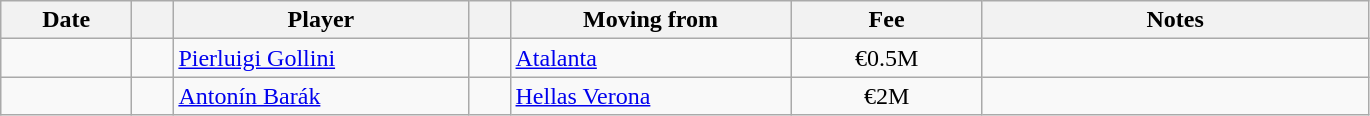<table class="wikitable sortable">
<tr>
<th style="width:80px;">Date</th>
<th style="width:20px;"></th>
<th style="width:190px;">Player</th>
<th style="width:20px;"></th>
<th style="width:180px;">Moving from</th>
<th style="width:120px;" class="unsortable">Fee</th>
<th style="width:250px;" class="unsortable">Notes</th>
</tr>
<tr>
<td></td>
<td align="center"></td>
<td> <a href='#'>Pierluigi Gollini</a></td>
<td align="center"></td>
<td> <a href='#'>Atalanta</a></td>
<td align="center">€0.5M</td>
<td align="center"></td>
</tr>
<tr>
<td></td>
<td align="center"></td>
<td> <a href='#'>Antonín Barák</a></td>
<td align="center"></td>
<td> <a href='#'>Hellas Verona</a></td>
<td align="center">€2M</td>
<td align="center"></td>
</tr>
</table>
